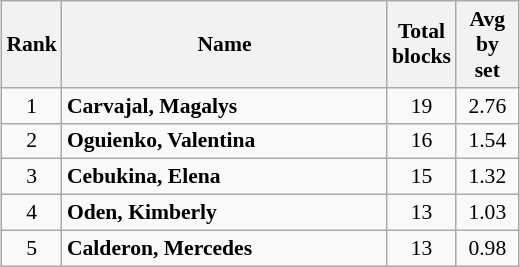<table class="wikitable" style="margin:0.5em auto;width=480;font-size:90%">
<tr>
<th width=30>Rank</th>
<th width=210>Name</th>
<th width=35>Total blocks</th>
<th width=35>Avg by set</th>
</tr>
<tr>
<td align=center>1</td>
<td> <strong>Carvajal, Magalys</strong></td>
<td align=center>19</td>
<td align=center>2.76</td>
</tr>
<tr>
<td align=center>2</td>
<td> <strong>Oguienko, Valentina</strong></td>
<td align=center>16</td>
<td align=center>1.54</td>
</tr>
<tr>
<td align=center>3</td>
<td> <strong>Cebukina, Elena</strong></td>
<td align=center>15</td>
<td align=center>1.32</td>
</tr>
<tr>
<td align=center>4</td>
<td> <strong>Oden, Kimberly</strong></td>
<td align=center>13</td>
<td align=center>1.03</td>
</tr>
<tr>
<td align=center>5</td>
<td> <strong>Calderon, Mercedes</strong></td>
<td align=center>13</td>
<td align=center>0.98</td>
</tr>
</table>
